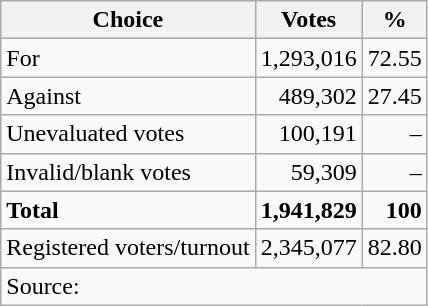<table class=wikitable style=text-align:right>
<tr>
<th>Choice</th>
<th>Votes</th>
<th>%</th>
</tr>
<tr>
<td align=left>For</td>
<td>1,293,016</td>
<td>72.55</td>
</tr>
<tr>
<td align=left>Against</td>
<td>489,302</td>
<td>27.45</td>
</tr>
<tr>
<td align=left>Unevaluated votes</td>
<td>100,191</td>
<td>–</td>
</tr>
<tr>
<td align=left>Invalid/blank votes</td>
<td>59,309</td>
<td>–</td>
</tr>
<tr>
<td align=left><strong>Total</strong></td>
<td><strong>1,941,829</strong></td>
<td><strong>100</strong></td>
</tr>
<tr>
<td align=left>Registered voters/turnout</td>
<td>2,345,077</td>
<td>82.80</td>
</tr>
<tr>
<td align=left colspan=3>Source: </td>
</tr>
</table>
